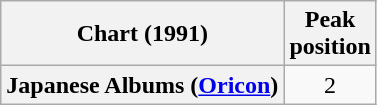<table class="wikitable plainrowheaders" style="text-align:center">
<tr>
<th scope="col">Chart (1991)</th>
<th scope="col">Peak<br> position</th>
</tr>
<tr>
<th scope="row">Japanese Albums (<a href='#'>Oricon</a>)</th>
<td>2</td>
</tr>
</table>
